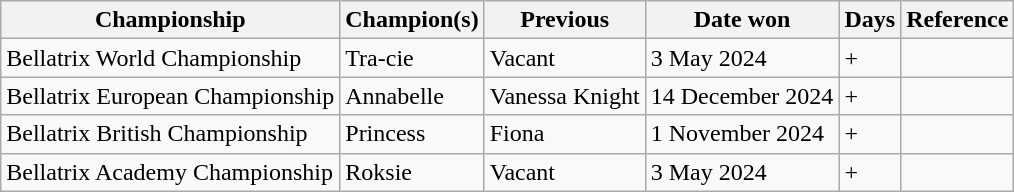<table class="wikitable">
<tr>
<th>Championship</th>
<th>Champion(s)</th>
<th>Previous</th>
<th>Date won</th>
<th>Days</th>
<th>Reference</th>
</tr>
<tr>
<td>Bellatrix World Championship</td>
<td>Tra-cie</td>
<td>Vacant</td>
<td>3 May 2024</td>
<td>+</td>
<td></td>
</tr>
<tr>
<td>Bellatrix European Championship</td>
<td>Annabelle</td>
<td>Vanessa Knight</td>
<td>14 December 2024</td>
<td>+</td>
<td></td>
</tr>
<tr>
<td>Bellatrix British Championship</td>
<td>Princess</td>
<td>Fiona</td>
<td>1 November 2024</td>
<td>+</td>
<td></td>
</tr>
<tr>
<td>Bellatrix Academy Championship</td>
<td>Roksie</td>
<td>Vacant</td>
<td>3 May 2024</td>
<td>+</td>
<td></td>
</tr>
</table>
